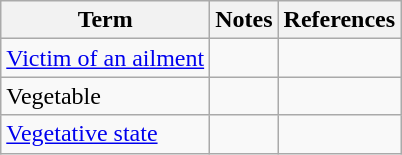<table class="wikitable">
<tr>
<th>Term</th>
<th>Notes</th>
<th>References</th>
</tr>
<tr>
<td><a href='#'>Victim of an ailment</a></td>
<td></td>
<td></td>
</tr>
<tr>
<td>Vegetable</td>
<td></td>
<td></td>
</tr>
<tr>
<td><a href='#'>Vegetative state</a></td>
<td></td>
<td></td>
</tr>
</table>
